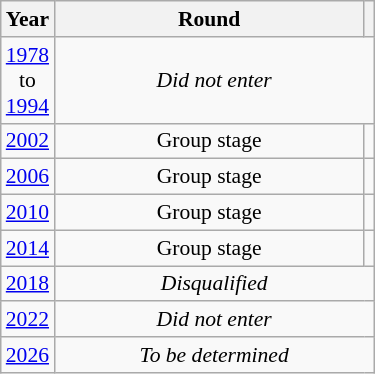<table class="wikitable" style="text-align: center; font-size:90%">
<tr>
<th>Year</th>
<th style="width:200px">Round</th>
<th></th>
</tr>
<tr>
<td><a href='#'>1978</a><br>to<br><a href='#'>1994</a></td>
<td colspan="2"><em>Did not enter</em></td>
</tr>
<tr>
<td><a href='#'>2002</a></td>
<td>Group stage</td>
<td></td>
</tr>
<tr>
<td><a href='#'>2006</a></td>
<td>Group stage</td>
<td></td>
</tr>
<tr>
<td><a href='#'>2010</a></td>
<td>Group stage</td>
<td></td>
</tr>
<tr>
<td><a href='#'>2014</a></td>
<td>Group stage</td>
<td></td>
</tr>
<tr>
<td><a href='#'>2018</a></td>
<td colspan="2"><em>Disqualified</em></td>
</tr>
<tr>
<td><a href='#'>2022</a></td>
<td colspan="2"><em>Did not enter</em></td>
</tr>
<tr>
<td><a href='#'>2026</a></td>
<td colspan="2"><em>To be determined</em></td>
</tr>
</table>
